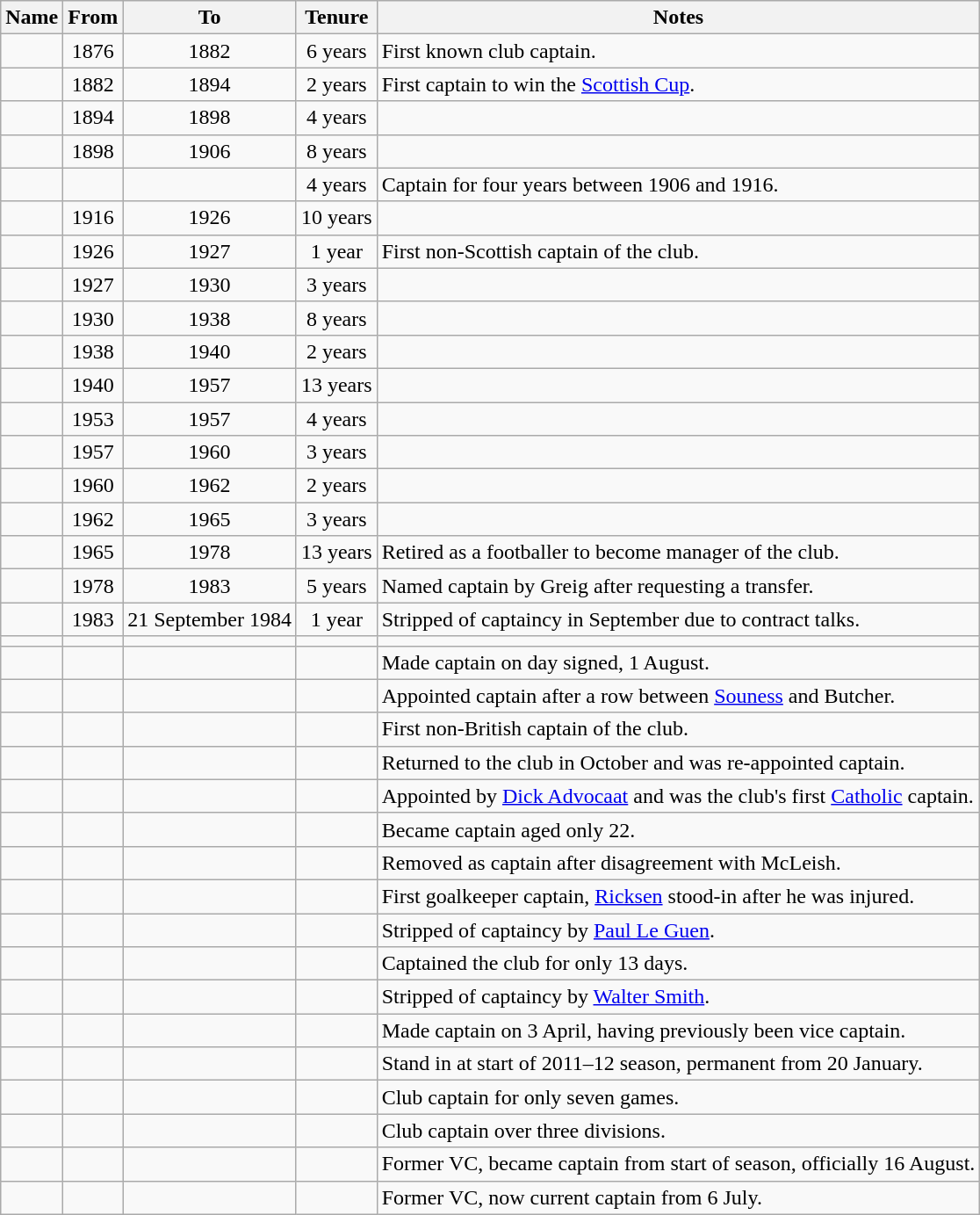<table class="wikitable sortable">
<tr>
<th>Name</th>
<th>From</th>
<th class="unsortable">To</th>
<th>Tenure</th>
<th>Notes</th>
</tr>
<tr>
<td align=left> </td>
<td align=center>1876</td>
<td align=center>1882</td>
<td align=center>6 years</td>
<td>First known club captain.</td>
</tr>
<tr>
<td align=left> </td>
<td align=center>1882</td>
<td align=center>1894</td>
<td align=center>2 years</td>
<td>First captain to win the <a href='#'>Scottish Cup</a>.</td>
</tr>
<tr>
<td align=left> </td>
<td align=center>1894</td>
<td align=center>1898</td>
<td align=center>4 years</td>
<td></td>
</tr>
<tr>
<td align=left> </td>
<td align=center>1898</td>
<td align=center>1906</td>
<td align=center>8 years</td>
<td></td>
</tr>
<tr>
<td align=left> </td>
<td></td>
<td></td>
<td align=center>4 years</td>
<td>Captain for four years between 1906 and 1916.</td>
</tr>
<tr>
<td align=left> </td>
<td align=center>1916</td>
<td align=center>1926</td>
<td align=center>10 years</td>
<td></td>
</tr>
<tr>
<td align=left> </td>
<td align=center>1926</td>
<td align=center>1927</td>
<td align=center>1 year</td>
<td>First non-Scottish captain of the club.</td>
</tr>
<tr>
<td align=left> </td>
<td align=center>1927</td>
<td align=center>1930</td>
<td align=center>3 years</td>
<td></td>
</tr>
<tr>
<td align=left> </td>
<td align=center>1930</td>
<td align=center>1938</td>
<td align=center>8 years</td>
<td></td>
</tr>
<tr>
<td align=left> </td>
<td align=center>1938</td>
<td align=center>1940</td>
<td align=center>2 years</td>
<td></td>
</tr>
<tr>
<td align=left> </td>
<td align=center>1940</td>
<td align=center>1957</td>
<td align=center>13 years</td>
<td></td>
</tr>
<tr>
<td align=left> </td>
<td align=center>1953</td>
<td align=center>1957</td>
<td align=center>4 years</td>
<td></td>
</tr>
<tr>
<td align=left> </td>
<td align=center>1957</td>
<td align=center>1960</td>
<td align=center>3 years</td>
<td></td>
</tr>
<tr>
<td align=left> </td>
<td align=center>1960</td>
<td align=center>1962</td>
<td align=center>2 years</td>
<td></td>
</tr>
<tr>
<td align=left> </td>
<td align=center>1962</td>
<td align=center>1965</td>
<td align=center>3 years</td>
<td></td>
</tr>
<tr>
<td align=left> </td>
<td align=center>1965</td>
<td align=center>1978</td>
<td align=center>13 years</td>
<td>Retired as a footballer to become manager of the club.</td>
</tr>
<tr>
<td align=left> </td>
<td align=center>1978</td>
<td align=center>1983</td>
<td align=center>5 years</td>
<td>Named captain by Greig after requesting a transfer.</td>
</tr>
<tr>
<td align=left> </td>
<td align=center>1983</td>
<td>21 September 1984</td>
<td align=center>1 year</td>
<td>Stripped of captaincy in September due to contract talks.</td>
</tr>
<tr>
<td align=left> </td>
<td align=left></td>
<td align=left></td>
<td align=center></td>
<td></td>
</tr>
<tr>
<td align=left> </td>
<td align=left></td>
<td align=left></td>
<td align=center></td>
<td>Made captain on day signed, 1 August.</td>
</tr>
<tr>
<td align=left> </td>
<td align=left></td>
<td align=left></td>
<td align=center></td>
<td>Appointed captain after a row between <a href='#'>Souness</a> and Butcher.</td>
</tr>
<tr>
<td align=left> </td>
<td align=left></td>
<td align=left></td>
<td align=center></td>
<td>First non-British captain of the club.</td>
</tr>
<tr>
<td align=left> </td>
<td align=left></td>
<td align=left></td>
<td align=center></td>
<td>Returned to the club in October and was re-appointed captain.</td>
</tr>
<tr>
<td align=left> </td>
<td align=left></td>
<td align=left></td>
<td align=center></td>
<td>Appointed by <a href='#'>Dick Advocaat</a> and was the club's first <a href='#'>Catholic</a> captain.</td>
</tr>
<tr>
<td align=left> </td>
<td align=left></td>
<td align=left></td>
<td align=center></td>
<td>Became captain aged only 22.</td>
</tr>
<tr>
<td align=left> </td>
<td align=left></td>
<td align=left></td>
<td align=center></td>
<td>Removed as captain after disagreement with McLeish.</td>
</tr>
<tr>
<td align=left> </td>
<td align=left></td>
<td align=left></td>
<td align=center></td>
<td>First goalkeeper captain, <a href='#'>Ricksen</a> stood-in after he was injured.</td>
</tr>
<tr>
<td align=left> </td>
<td align=left></td>
<td align=left></td>
<td align=center></td>
<td>Stripped of captaincy by <a href='#'>Paul Le Guen</a>.</td>
</tr>
<tr>
<td align=left> </td>
<td align=left></td>
<td align=left></td>
<td align=center></td>
<td>Captained the club for only 13 days.</td>
</tr>
<tr>
<td align=left> </td>
<td align=left></td>
<td align=left></td>
<td align=center></td>
<td>Stripped of captaincy by <a href='#'>Walter Smith</a>.</td>
</tr>
<tr>
<td align=left> </td>
<td align=left></td>
<td align=left></td>
<td align=center></td>
<td>Made captain on 3 April, having previously been vice captain.</td>
</tr>
<tr>
<td align=left> </td>
<td align=left></td>
<td align=left></td>
<td align=center></td>
<td>Stand in at start of 2011–12 season, permanent from 20 January.</td>
</tr>
<tr>
<td align=left> </td>
<td align=left></td>
<td align=left></td>
<td align=center></td>
<td>Club captain for only seven games.</td>
</tr>
<tr>
<td align=left> </td>
<td align=left></td>
<td align=left></td>
<td align=center></td>
<td>Club captain over three divisions.</td>
</tr>
<tr>
<td align=left> </td>
<td align=left></td>
<td align=left></td>
<td align=center></td>
<td>Former VC, became captain from start of season, officially 16 August.</td>
</tr>
<tr>
<td align=left> </td>
<td align=left></td>
<td></td>
<td align=center></td>
<td>Former VC, now current captain from 6 July.</td>
</tr>
</table>
